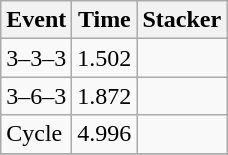<table class="wikitable">
<tr>
<th>Event</th>
<th>Time</th>
<th>Stacker</th>
</tr>
<tr>
<td>3–3–3</td>
<td>1.502</td>
<td></td>
</tr>
<tr>
<td>3–6–3</td>
<td>1.872</td>
<td></td>
</tr>
<tr>
<td>Cycle</td>
<td>4.996</td>
<td></td>
</tr>
<tr>
</tr>
</table>
